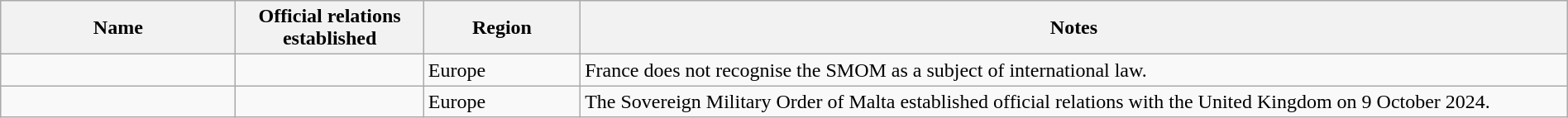<table class="wikitable sortable" style="width:100%; margin:auto;">
<tr>
<th style="width:15%;">Name</th>
<th style="width:12%;">Official relations established</th>
<th style="width:10%;">Region</th>
<th>Notes</th>
</tr>
<tr valign="top">
<td></td>
<td></td>
<td>Europe</td>
<td>France does not recognise the SMOM as a subject of international law.</td>
</tr>
<tr valign="top">
<td></td>
<td></td>
<td>Europe</td>
<td>The Sovereign Military Order of Malta established official relations with the United Kingdom on 9 October 2024.</td>
</tr>
</table>
